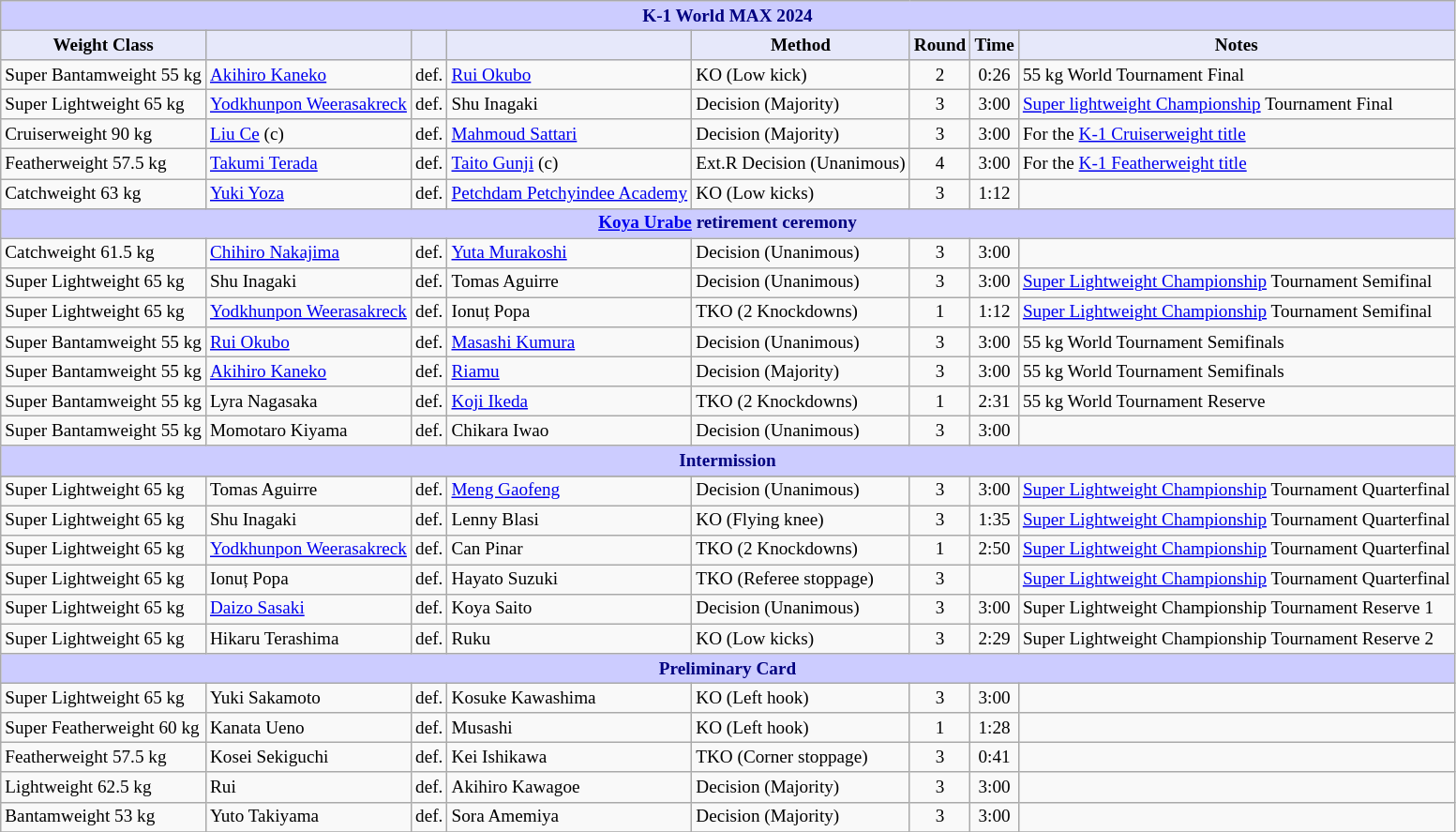<table class="wikitable" style="font-size: 80%;">
<tr>
<th colspan="8" style="background-color: #ccf; color: #000080; text-align: center;"><strong>K-1 World MAX 2024</strong></th>
</tr>
<tr>
<th colspan="1" style="background-color: #E6E8FA; color: #000000; text-align: center;">Weight Class</th>
<th colspan="1" style="background-color: #E6E8FA; color: #000000; text-align: center;"></th>
<th colspan="1" style="background-color: #E6E8FA; color: #000000; text-align: center;"></th>
<th colspan="1" style="background-color: #E6E8FA; color: #000000; text-align: center;"></th>
<th colspan="1" style="background-color: #E6E8FA; color: #000000; text-align: center;">Method</th>
<th colspan="1" style="background-color: #E6E8FA; color: #000000; text-align: center;">Round</th>
<th colspan="1" style="background-color: #E6E8FA; color: #000000; text-align: center;">Time</th>
<th colspan="1" style="background-color: #E6E8FA; color: #000000; text-align: center;">Notes</th>
</tr>
<tr>
<td>Super Bantamweight 55 kg</td>
<td> <a href='#'>Akihiro Kaneko</a></td>
<td align=center>def.</td>
<td> <a href='#'>Rui Okubo</a></td>
<td>KO (Low kick)</td>
<td align=center>2</td>
<td align=center>0:26</td>
<td>55 kg World Tournament Final</td>
</tr>
<tr>
<td>Super Lightweight 65 kg</td>
<td> <a href='#'>Yodkhunpon Weerasakreck</a></td>
<td align=center>def.</td>
<td> Shu Inagaki</td>
<td>Decision (Majority)</td>
<td align=center>3</td>
<td align=center>3:00</td>
<td><a href='#'>Super lightweight Championship</a> Tournament Final</td>
</tr>
<tr>
<td>Cruiserweight 90 kg</td>
<td> <a href='#'>Liu Ce</a> (c)</td>
<td align=center>def.</td>
<td> <a href='#'>Mahmoud Sattari</a></td>
<td>Decision (Majority)</td>
<td align=center>3</td>
<td align=center>3:00</td>
<td>For the <a href='#'>K-1 Cruiserweight title</a></td>
</tr>
<tr>
<td>Featherweight 57.5 kg</td>
<td> <a href='#'>Takumi Terada</a></td>
<td align=center>def.</td>
<td> <a href='#'>Taito Gunji</a> (c)</td>
<td>Ext.R Decision (Unanimous)</td>
<td align=center>4</td>
<td align=center>3:00</td>
<td>For the <a href='#'>K-1 Featherweight title</a></td>
</tr>
<tr>
<td>Catchweight 63 kg</td>
<td> <a href='#'>Yuki Yoza</a></td>
<td align=center>def.</td>
<td> <a href='#'>Petchdam Petchyindee Academy</a></td>
<td>KO (Low kicks)</td>
<td align=center>3</td>
<td align=center>1:12</td>
<td></td>
</tr>
<tr>
<th colspan="8" style="background-color: #ccf; color: #000080; text-align: center;"><strong><a href='#'>Koya Urabe</a> retirement ceremony</strong></th>
</tr>
<tr>
<td>Catchweight 61.5 kg</td>
<td> <a href='#'>Chihiro Nakajima</a></td>
<td align=center>def.</td>
<td> <a href='#'>Yuta Murakoshi</a></td>
<td>Decision (Unanimous)</td>
<td align=center>3</td>
<td align=center>3:00</td>
<td></td>
</tr>
<tr>
<td>Super Lightweight 65 kg</td>
<td> Shu Inagaki</td>
<td align=center>def.</td>
<td> Tomas Aguirre</td>
<td>Decision (Unanimous)</td>
<td align=center>3</td>
<td align=center>3:00</td>
<td><a href='#'>Super Lightweight Championship</a> Tournament Semifinal</td>
</tr>
<tr>
<td>Super Lightweight 65 kg</td>
<td> <a href='#'>Yodkhunpon Weerasakreck</a></td>
<td align=center>def.</td>
<td> Ionuț Popa</td>
<td>TKO (2 Knockdowns)</td>
<td align=center>1</td>
<td align=center>1:12</td>
<td><a href='#'>Super Lightweight Championship</a> Tournament Semifinal</td>
</tr>
<tr>
<td>Super Bantamweight 55 kg</td>
<td> <a href='#'>Rui Okubo</a></td>
<td align=center>def.</td>
<td> <a href='#'>Masashi Kumura</a></td>
<td>Decision (Unanimous)</td>
<td align=center>3</td>
<td align=center>3:00</td>
<td>55 kg World Tournament Semifinals</td>
</tr>
<tr>
<td>Super Bantamweight 55 kg</td>
<td> <a href='#'>Akihiro Kaneko</a></td>
<td align=center>def.</td>
<td> <a href='#'>Riamu</a></td>
<td>Decision (Majority)</td>
<td align=center>3</td>
<td align=center>3:00</td>
<td>55 kg World Tournament Semifinals</td>
</tr>
<tr>
<td>Super Bantamweight 55 kg</td>
<td> Lyra Nagasaka</td>
<td align=center>def.</td>
<td> <a href='#'>Koji Ikeda</a></td>
<td>TKO (2 Knockdowns)</td>
<td align=center>1</td>
<td align=center>2:31</td>
<td>55 kg World Tournament Reserve</td>
</tr>
<tr>
<td>Super Bantamweight 55 kg</td>
<td> Momotaro Kiyama</td>
<td align=center>def.</td>
<td> Chikara Iwao</td>
<td>Decision (Unanimous)</td>
<td align=center>3</td>
<td align=center>3:00</td>
<td></td>
</tr>
<tr>
<th colspan="8" style="background-color: #ccf; color: #000080; text-align: center;"><strong>Intermission</strong></th>
</tr>
<tr>
</tr>
<tr>
<td>Super Lightweight 65 kg</td>
<td> Tomas Aguirre</td>
<td align=center>def.</td>
<td> <a href='#'>Meng Gaofeng</a></td>
<td>Decision (Unanimous)</td>
<td align=center>3</td>
<td align=center>3:00</td>
<td><a href='#'>Super Lightweight Championship</a> Tournament Quarterfinal</td>
</tr>
<tr>
<td>Super Lightweight 65 kg</td>
<td> Shu Inagaki</td>
<td align=center>def.</td>
<td> Lenny Blasi</td>
<td>KO (Flying knee)</td>
<td align=center>3</td>
<td align=center>1:35</td>
<td><a href='#'>Super Lightweight Championship</a> Tournament Quarterfinal</td>
</tr>
<tr>
<td>Super Lightweight 65 kg</td>
<td> <a href='#'>Yodkhunpon Weerasakreck</a></td>
<td align=center>def.</td>
<td> Can Pinar</td>
<td>TKO (2 Knockdowns)</td>
<td align=center>1</td>
<td align=center>2:50</td>
<td><a href='#'>Super Lightweight Championship</a> Tournament Quarterfinal</td>
</tr>
<tr>
<td>Super Lightweight 65 kg</td>
<td> Ionuț Popa</td>
<td align=center>def.</td>
<td> Hayato Suzuki</td>
<td>TKO (Referee stoppage)</td>
<td align=center>3</td>
<td align=center></td>
<td><a href='#'>Super Lightweight Championship</a> Tournament Quarterfinal</td>
</tr>
<tr>
<td>Super Lightweight 65 kg</td>
<td> <a href='#'>Daizo Sasaki</a></td>
<td align=center>def.</td>
<td> Koya Saito</td>
<td>Decision (Unanimous)</td>
<td align=center>3</td>
<td align=center>3:00</td>
<td>Super Lightweight Championship Tournament Reserve 1</td>
</tr>
<tr>
<td>Super Lightweight 65 kg</td>
<td> Hikaru Terashima</td>
<td align=center>def.</td>
<td> Ruku</td>
<td>KO (Low kicks)</td>
<td align=center>3</td>
<td align=center>2:29</td>
<td>Super Lightweight Championship Tournament Reserve 2</td>
</tr>
<tr>
<th colspan="8" style="background-color: #ccf; color: #000080; text-align: center;"><strong>Preliminary Card</strong></th>
</tr>
<tr>
<td>Super Lightweight 65 kg</td>
<td> Yuki Sakamoto</td>
<td align=center>def.</td>
<td> Kosuke Kawashima</td>
<td>KO (Left hook)</td>
<td align=center>3</td>
<td align=center>3:00</td>
<td></td>
</tr>
<tr>
<td>Super Featherweight 60 kg</td>
<td> Kanata Ueno</td>
<td align=center>def.</td>
<td> Musashi</td>
<td>KO (Left hook)</td>
<td align=center>1</td>
<td align=center>1:28</td>
<td></td>
</tr>
<tr>
<td>Featherweight 57.5 kg</td>
<td> Kosei Sekiguchi</td>
<td align=center>def.</td>
<td> Kei Ishikawa</td>
<td>TKO (Corner stoppage)</td>
<td align=center>3</td>
<td align=center>0:41</td>
<td></td>
</tr>
<tr>
<td>Lightweight 62.5 kg</td>
<td> Rui</td>
<td align=center>def.</td>
<td> Akihiro Kawagoe</td>
<td>Decision (Majority)</td>
<td align=center>3</td>
<td align=center>3:00</td>
<td></td>
</tr>
<tr>
<td>Bantamweight 53 kg</td>
<td> Yuto Takiyama</td>
<td align=center>def.</td>
<td> Sora Amemiya</td>
<td>Decision (Majority)</td>
<td align=center>3</td>
<td align=center>3:00</td>
<td></td>
</tr>
<tr>
</tr>
</table>
